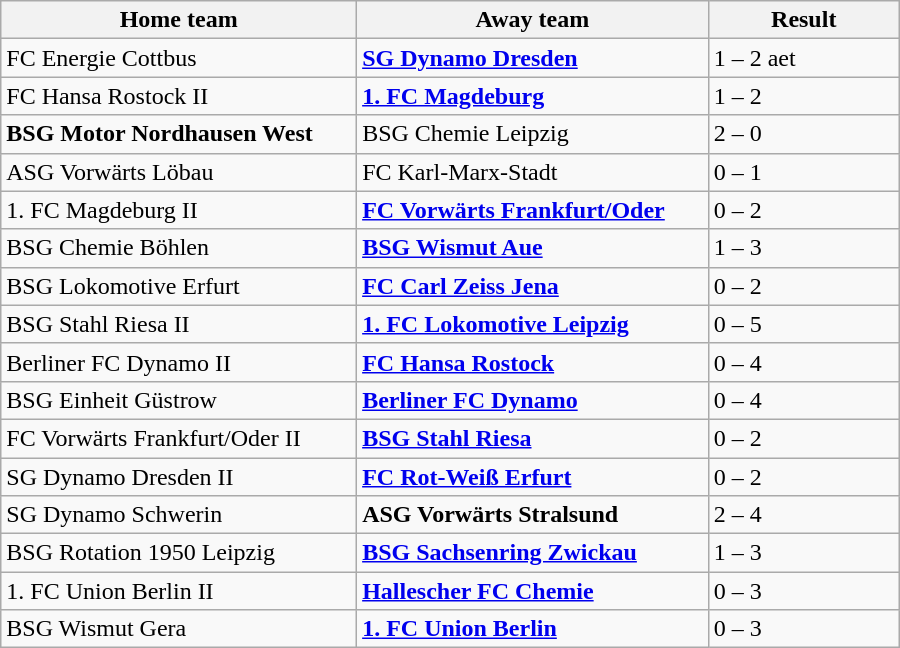<table class="wikitable" style="width:600px">
<tr>
<th>Home team</th>
<th>Away team</th>
<th style="width:120px;">Result</th>
</tr>
<tr>
<td>FC Energie Cottbus</td>
<td><strong><a href='#'>SG Dynamo Dresden</a></strong></td>
<td>1 – 2 aet</td>
</tr>
<tr>
<td>FC Hansa Rostock II</td>
<td><strong><a href='#'>1. FC Magdeburg</a></strong></td>
<td>1 – 2</td>
</tr>
<tr>
<td><strong>BSG Motor Nordhausen West</strong></td>
<td>BSG Chemie Leipzig</td>
<td>2 – 0</td>
</tr>
<tr>
<td>ASG Vorwärts Löbau</td>
<td>FC Karl-Marx-Stadt</td>
<td>0 – 1</td>
</tr>
<tr>
<td>1. FC Magdeburg II</td>
<td><strong><a href='#'>FC Vorwärts Frankfurt/Oder</a></strong></td>
<td>0 – 2</td>
</tr>
<tr>
<td>BSG Chemie Böhlen</td>
<td><strong><a href='#'>BSG Wismut Aue</a></strong></td>
<td>1 – 3</td>
</tr>
<tr>
<td>BSG Lokomotive Erfurt</td>
<td><strong><a href='#'>FC Carl Zeiss Jena</a></strong></td>
<td>0 – 2</td>
</tr>
<tr>
<td>BSG Stahl Riesa II</td>
<td><strong><a href='#'>1. FC Lokomotive Leipzig</a></strong></td>
<td>0 – 5</td>
</tr>
<tr>
<td>Berliner FC Dynamo II</td>
<td><strong><a href='#'>FC Hansa Rostock</a></strong></td>
<td>0 – 4</td>
</tr>
<tr>
<td>BSG Einheit Güstrow</td>
<td><strong><a href='#'>Berliner FC Dynamo</a></strong></td>
<td>0 – 4</td>
</tr>
<tr>
<td>FC Vorwärts Frankfurt/Oder II</td>
<td><strong><a href='#'>BSG Stahl Riesa</a></strong></td>
<td>0 – 2</td>
</tr>
<tr>
<td>SG Dynamo Dresden II</td>
<td><strong><a href='#'>FC Rot-Weiß Erfurt</a></strong></td>
<td>0 – 2</td>
</tr>
<tr>
<td>SG Dynamo Schwerin</td>
<td><strong>ASG Vorwärts Stralsund</strong></td>
<td>2 – 4</td>
</tr>
<tr>
<td>BSG Rotation 1950 Leipzig</td>
<td><strong><a href='#'>BSG Sachsenring Zwickau</a></strong></td>
<td>1 – 3</td>
</tr>
<tr>
<td>1. FC Union Berlin II</td>
<td><strong><a href='#'>Hallescher FC Chemie</a></strong></td>
<td>0 – 3</td>
</tr>
<tr>
<td>BSG Wismut Gera</td>
<td><strong><a href='#'>1. FC Union Berlin</a></strong></td>
<td>0 – 3</td>
</tr>
</table>
